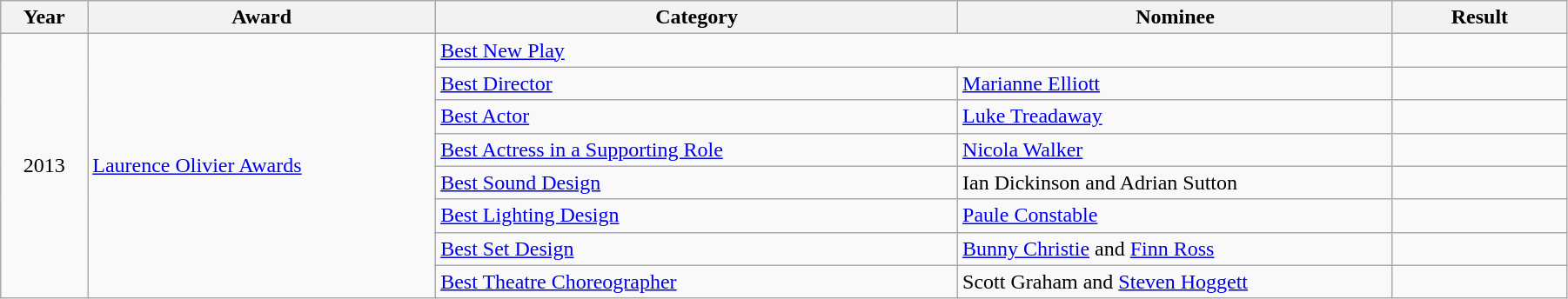<table class="wikitable" width="95%">
<tr>
<th width="5%">Year</th>
<th width="20%">Award</th>
<th width="30%">Category</th>
<th width="25%">Nominee</th>
<th width="10%">Result</th>
</tr>
<tr>
<td rowspan="8" align="center">2013</td>
<td rowspan="8"><a href='#'>Laurence Olivier Awards</a></td>
<td colspan="2"><a href='#'>Best New Play</a></td>
<td></td>
</tr>
<tr>
<td><a href='#'>Best Director</a></td>
<td><a href='#'>Marianne Elliott</a></td>
<td></td>
</tr>
<tr>
<td><a href='#'>Best Actor</a></td>
<td><a href='#'>Luke Treadaway</a></td>
<td></td>
</tr>
<tr>
<td><a href='#'>Best Actress in a Supporting Role</a></td>
<td><a href='#'>Nicola Walker</a></td>
<td></td>
</tr>
<tr>
<td><a href='#'>Best Sound Design</a></td>
<td>Ian Dickinson and Adrian Sutton</td>
<td></td>
</tr>
<tr>
<td><a href='#'>Best Lighting Design</a></td>
<td><a href='#'>Paule Constable</a></td>
<td></td>
</tr>
<tr>
<td><a href='#'>Best Set Design</a></td>
<td><a href='#'>Bunny Christie</a> and <a href='#'>Finn Ross</a></td>
<td></td>
</tr>
<tr>
<td><a href='#'>Best Theatre Choreographer</a></td>
<td>Scott Graham and <a href='#'>Steven Hoggett</a></td>
<td></td>
</tr>
</table>
